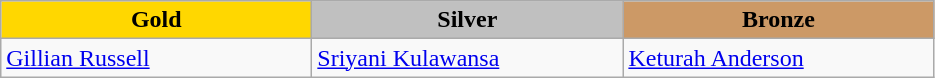<table class="wikitable" style="text-align:left">
<tr align="center">
<td width=200 bgcolor=gold><strong>Gold</strong></td>
<td width=200 bgcolor=silver><strong>Silver</strong></td>
<td width=200 bgcolor=CC9966><strong>Bronze</strong></td>
</tr>
<tr>
<td><a href='#'>Gillian Russell</a><br><em></em></td>
<td><a href='#'>Sriyani Kulawansa</a><br><em></em></td>
<td><a href='#'>Keturah Anderson</a><br><em></em></td>
</tr>
</table>
